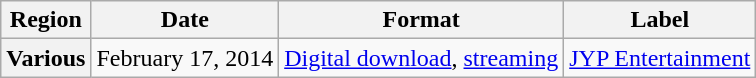<table class="wikitable plainrowheaders">
<tr>
<th>Region</th>
<th>Date</th>
<th>Format</th>
<th>Label</th>
</tr>
<tr>
<th scope="row">Various</th>
<td>February 17, 2014</td>
<td><a href='#'>Digital download</a>, <a href='#'>streaming</a></td>
<td><a href='#'>JYP Entertainment</a></td>
</tr>
</table>
